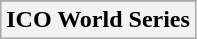<table class=wikitable>
<tr bgcolor=e5d1cb>
</tr>
<tr bgcolor=#CCCCFF>
<th>ICO World Series</th>
</tr>
</table>
